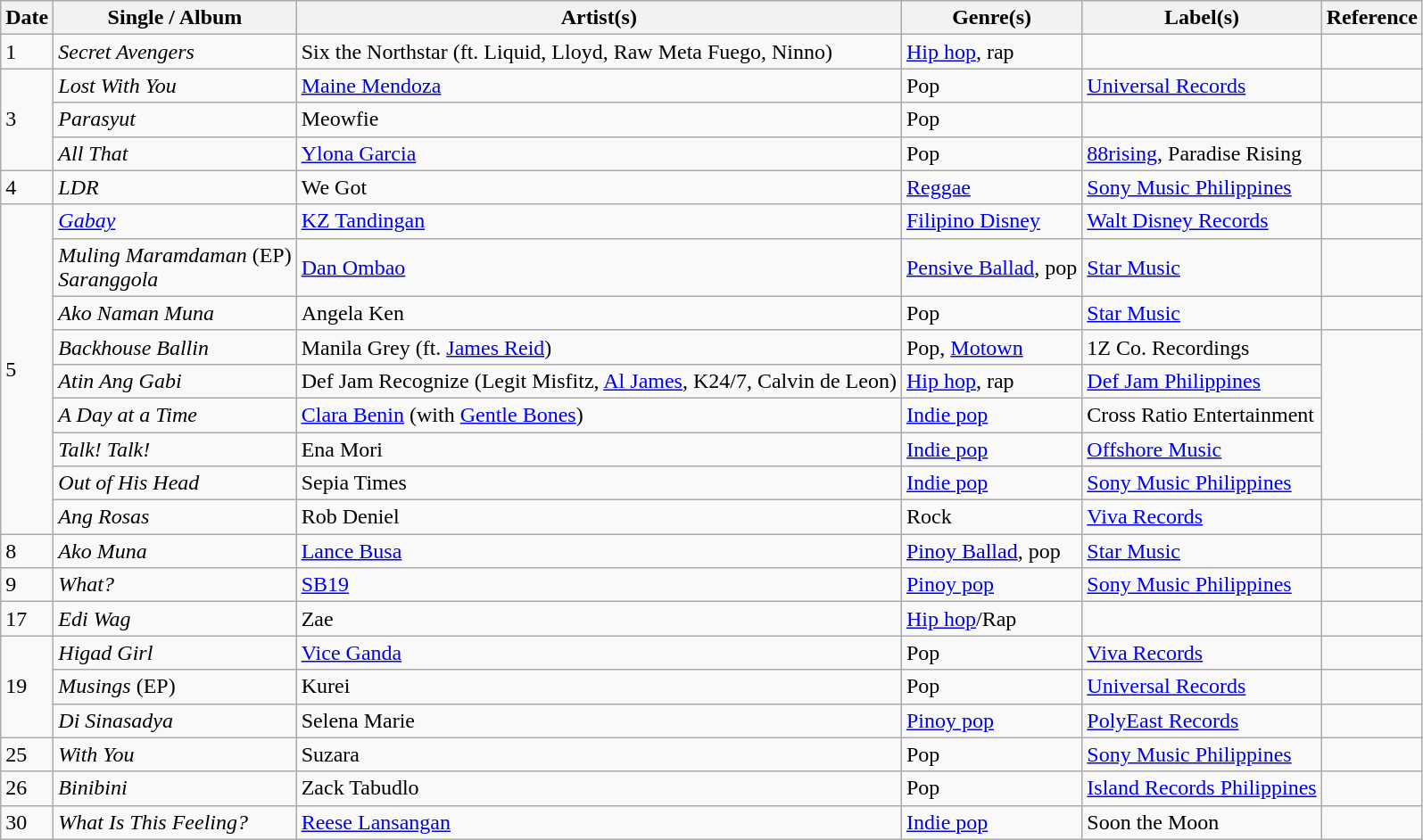<table class="wikitable">
<tr>
<th>Date</th>
<th>Single / Album</th>
<th>Artist(s)</th>
<th>Genre(s)</th>
<th>Label(s)</th>
<th>Reference</th>
</tr>
<tr>
<td>1</td>
<td><em>Secret Avengers</em></td>
<td>Six the Northstar (ft. Liquid, Lloyd, Raw Meta Fuego, Ninno)</td>
<td><a href='#'>Hip hop</a>, rap</td>
<td></td>
<td></td>
</tr>
<tr>
<td rowspan="3">3</td>
<td><em>Lost With You</em></td>
<td><a href='#'>Maine Mendoza</a></td>
<td>Pop</td>
<td><a href='#'>Universal Records</a></td>
<td></td>
</tr>
<tr>
<td><em>Parasyut</em></td>
<td>Meowfie</td>
<td>Pop</td>
<td></td>
</tr>
<tr>
<td><em>All That</em></td>
<td><a href='#'>Ylona Garcia</a></td>
<td>Pop</td>
<td><a href='#'>88rising</a>, Paradise Rising</td>
<td></td>
</tr>
<tr>
<td>4</td>
<td><em>LDR</em></td>
<td>We Got</td>
<td><a href='#'>Reggae</a></td>
<td><a href='#'>Sony Music Philippines</a></td>
<td></td>
</tr>
<tr>
<td rowspan="9">5</td>
<td><em><a href='#'>Gabay</a></em></td>
<td><a href='#'>KZ Tandingan</a></td>
<td><a href='#'>Filipino Disney</a></td>
<td><a href='#'>Walt Disney Records</a></td>
<td></td>
</tr>
<tr>
<td><em>Muling Maramdaman</em> (EP)<br><em>Saranggola</em></td>
<td><a href='#'>Dan Ombao</a></td>
<td><a href='#'>Pensive Ballad</a>, pop</td>
<td><a href='#'>Star Music</a></td>
<td></td>
</tr>
<tr>
<td><em>Ako Naman Muna</em></td>
<td>Angela Ken</td>
<td>Pop</td>
<td><a href='#'>Star Music</a></td>
<td></td>
</tr>
<tr>
<td><em>Backhouse Ballin</em></td>
<td>Manila Grey (ft. <a href='#'>James Reid</a>)</td>
<td>Pop, <a href='#'>Motown</a></td>
<td>1Z Co. Recordings</td>
<td rowspan="5"></td>
</tr>
<tr>
<td><em>Atin Ang Gabi</em></td>
<td>Def Jam Recognize (Legit Misfitz, <a href='#'>Al James</a>, K24/7, Calvin de Leon)</td>
<td><a href='#'>Hip hop</a>, rap</td>
<td><a href='#'>Def Jam Philippines</a></td>
</tr>
<tr>
<td><em>A Day at a Time</em></td>
<td><a href='#'>Clara Benin</a> (with <a href='#'>Gentle Bones</a>)</td>
<td><a href='#'>Indie pop</a></td>
<td>Cross Ratio Entertainment</td>
</tr>
<tr>
<td><em>Talk! Talk!</em></td>
<td>Ena Mori</td>
<td><a href='#'>Indie pop</a></td>
<td><a href='#'>Offshore Music</a></td>
</tr>
<tr>
<td><em>Out of His Head</em></td>
<td>Sepia Times</td>
<td><a href='#'>Indie pop</a></td>
<td><a href='#'>Sony Music Philippines</a></td>
</tr>
<tr>
<td><em>Ang Rosas</em></td>
<td>Rob Deniel</td>
<td>Rock</td>
<td><a href='#'>Viva Records</a></td>
<td></td>
</tr>
<tr>
<td>8</td>
<td><em>Ako Muna</em></td>
<td><a href='#'>Lance Busa</a></td>
<td><a href='#'>Pinoy Ballad</a>, pop</td>
<td><a href='#'>Star Music</a></td>
<td></td>
</tr>
<tr>
<td>9</td>
<td><em>What?</em></td>
<td><a href='#'>SB19</a></td>
<td><a href='#'>Pinoy pop</a></td>
<td><a href='#'>Sony Music Philippines</a></td>
<td></td>
</tr>
<tr>
<td>17</td>
<td><em>Edi Wag</em></td>
<td>Zae</td>
<td><a href='#'>Hip hop</a>/Rap</td>
<td></td>
<td></td>
</tr>
<tr>
<td rowspan="3">19</td>
<td><em>Higad Girl</em></td>
<td><a href='#'>Vice Ganda</a></td>
<td>Pop</td>
<td><a href='#'>Viva Records</a></td>
<td></td>
</tr>
<tr>
<td><em>Musings</em> (EP)</td>
<td>Kurei</td>
<td>Pop</td>
<td><a href='#'>Universal Records</a></td>
<td></td>
</tr>
<tr>
<td><em>Di Sinasadya</em></td>
<td>Selena Marie</td>
<td><a href='#'>Pinoy pop</a></td>
<td><a href='#'>PolyEast Records</a></td>
<td></td>
</tr>
<tr>
<td>25</td>
<td><em>With You</em></td>
<td>Suzara</td>
<td>Pop</td>
<td><a href='#'>Sony Music Philippines</a></td>
<td></td>
</tr>
<tr>
<td>26</td>
<td><em>Binibini</em></td>
<td>Zack Tabudlo</td>
<td>Pop</td>
<td><a href='#'>Island Records Philippines</a></td>
<td></td>
</tr>
<tr>
<td>30</td>
<td><em>What Is This Feeling?</em></td>
<td><a href='#'>Reese Lansangan</a></td>
<td><a href='#'>Indie pop</a></td>
<td>Soon the Moon</td>
<td></td>
</tr>
</table>
